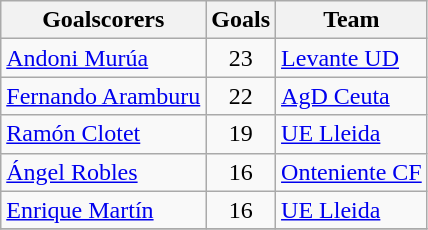<table class="wikitable sortable">
<tr>
<th>Goalscorers</th>
<th>Goals</th>
<th>Team</th>
</tr>
<tr>
<td> <a href='#'>Andoni Murúa</a></td>
<td style="text-align:center;">23</td>
<td><a href='#'>Levante UD</a></td>
</tr>
<tr>
<td> <a href='#'>Fernando Aramburu</a></td>
<td style="text-align:center;">22</td>
<td><a href='#'>AgD Ceuta</a></td>
</tr>
<tr>
<td> <a href='#'>Ramón Clotet</a></td>
<td style="text-align:center;">19</td>
<td><a href='#'>UE Lleida</a></td>
</tr>
<tr>
<td> <a href='#'>Ángel Robles</a></td>
<td style="text-align:center;">16</td>
<td><a href='#'>Onteniente CF</a></td>
</tr>
<tr>
<td> <a href='#'>Enrique Martín</a></td>
<td style="text-align:center;">16</td>
<td><a href='#'>UE Lleida</a></td>
</tr>
<tr>
</tr>
</table>
